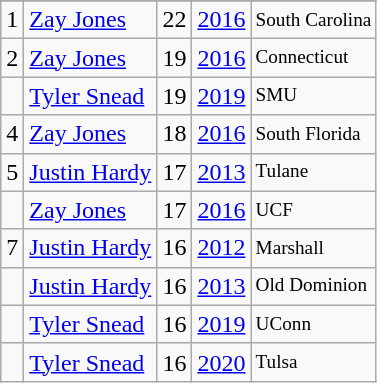<table class="wikitable">
<tr>
</tr>
<tr>
<td>1</td>
<td><a href='#'>Zay Jones</a></td>
<td>22</td>
<td><a href='#'>2016</a></td>
<td style="font-size:80%;">South Carolina</td>
</tr>
<tr>
<td>2</td>
<td><a href='#'>Zay Jones</a></td>
<td>19</td>
<td><a href='#'>2016</a></td>
<td style="font-size:80%;">Connecticut</td>
</tr>
<tr>
<td></td>
<td><a href='#'>Tyler Snead</a></td>
<td>19</td>
<td><a href='#'>2019</a></td>
<td style="font-size:80%;">SMU</td>
</tr>
<tr>
<td>4</td>
<td><a href='#'>Zay Jones</a></td>
<td>18</td>
<td><a href='#'>2016</a></td>
<td style="font-size:80%;">South Florida</td>
</tr>
<tr>
<td>5</td>
<td><a href='#'>Justin Hardy</a></td>
<td>17</td>
<td><a href='#'>2013</a></td>
<td style="font-size:80%;">Tulane</td>
</tr>
<tr>
<td></td>
<td><a href='#'>Zay Jones</a></td>
<td>17</td>
<td><a href='#'>2016</a></td>
<td style="font-size:80%;">UCF</td>
</tr>
<tr>
<td>7</td>
<td><a href='#'>Justin Hardy</a></td>
<td>16</td>
<td><a href='#'>2012</a></td>
<td style="font-size:80%;">Marshall</td>
</tr>
<tr>
<td></td>
<td><a href='#'>Justin Hardy</a></td>
<td>16</td>
<td><a href='#'>2013</a></td>
<td style="font-size:80%;">Old Dominion</td>
</tr>
<tr>
<td></td>
<td><a href='#'>Tyler Snead</a></td>
<td>16</td>
<td><a href='#'>2019</a></td>
<td style="font-size:80%;">UConn</td>
</tr>
<tr>
<td></td>
<td><a href='#'>Tyler Snead</a></td>
<td>16</td>
<td><a href='#'>2020</a></td>
<td style="font-size:80%;">Tulsa</td>
</tr>
</table>
